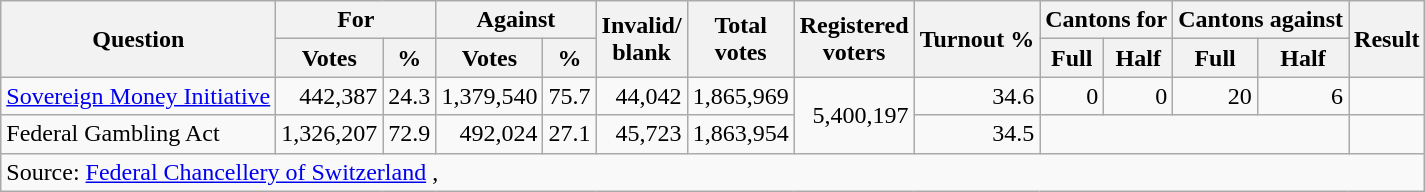<table class=wikitable style=text-align:right>
<tr>
<th rowspan=2>Question</th>
<th colspan=2>For</th>
<th colspan=2>Against</th>
<th rowspan=2>Invalid/<br>blank</th>
<th rowspan=2>Total<br>votes</th>
<th rowspan=2>Registered<br>voters</th>
<th rowspan=2>Turnout %</th>
<th colspan=2>Cantons for</th>
<th colspan=2>Cantons against</th>
<th rowspan=2>Result</th>
</tr>
<tr>
<th>Votes</th>
<th>%</th>
<th>Votes</th>
<th>%</th>
<th>Full</th>
<th>Half</th>
<th>Full</th>
<th>Half</th>
</tr>
<tr>
<td align=left><a href='#'>Sovereign Money Initiative</a></td>
<td>442,387</td>
<td>24.3</td>
<td>1,379,540</td>
<td>75.7</td>
<td>44,042</td>
<td>1,865,969</td>
<td rowspan=2>5,400,197</td>
<td>34.6</td>
<td>0</td>
<td>0</td>
<td>20</td>
<td>6</td>
<td></td>
</tr>
<tr>
<td align=left>Federal Gambling Act</td>
<td>1,326,207</td>
<td>72.9</td>
<td>492,024</td>
<td>27.1</td>
<td>45,723</td>
<td>1,863,954</td>
<td>34.5</td>
<td colspan=4></td>
<td></td>
</tr>
<tr>
<td colspan=14 align=left>Source: <a href='#'>Federal Chancellery of Switzerland</a> , </td>
</tr>
</table>
